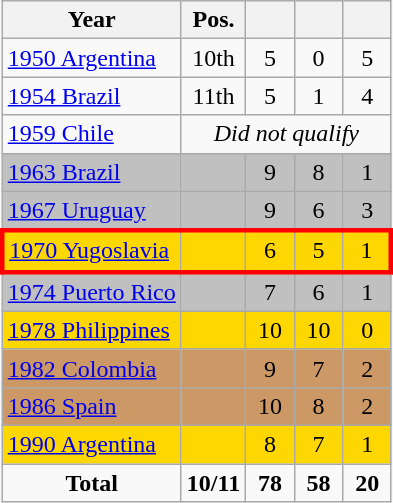<table class="wikitable" style="text-align: center;">
<tr>
<th>Year</th>
<th>Pos.</th>
<th width=25px></th>
<th width=25px></th>
<th width=25px></th>
</tr>
<tr>
<td style="text-align: left;"> <a href='#'>1950 Argentina</a></td>
<td>10th</td>
<td>5</td>
<td>0</td>
<td>5</td>
</tr>
<tr>
<td style="text-align: left;"> <a href='#'>1954 Brazil</a></td>
<td>11th</td>
<td>5</td>
<td>1</td>
<td>4</td>
</tr>
<tr>
<td style="text-align: left;"> <a href='#'>1959 Chile</a></td>
<td colspan=4><em>Did not qualify</em></td>
</tr>
<tr bgcolor=silver>
<td style="text-align: left;"> <a href='#'>1963 Brazil</a></td>
<td></td>
<td>9</td>
<td>8</td>
<td>1</td>
</tr>
<tr bgcolor=silver>
<td style="text-align: left;"> <a href='#'>1967 Uruguay</a></td>
<td></td>
<td>9</td>
<td>6</td>
<td>3</td>
</tr>
<tr bgcolor=gold style="border: 3px solid red">
<td style="text-align: left;"> <a href='#'>1970 Yugoslavia</a></td>
<td></td>
<td>6</td>
<td>5</td>
<td>1</td>
</tr>
<tr bgcolor=silver>
<td style="text-align: left; "> <a href='#'>1974 Puerto Rico</a></td>
<td></td>
<td>7</td>
<td>6</td>
<td>1</td>
</tr>
<tr bgcolor=gold>
<td style="text-align: left; "> <a href='#'>1978 Philippines</a></td>
<td></td>
<td>10</td>
<td>10</td>
<td>0</td>
</tr>
<tr style="background:#c96;">
<td style="text-align: left; "> <a href='#'>1982 Colombia</a></td>
<td></td>
<td>9</td>
<td>7</td>
<td>2</td>
</tr>
<tr style="background:#c96;">
<td style="text-align: left; "> <a href='#'>1986 Spain</a></td>
<td></td>
<td>10</td>
<td>8</td>
<td>2</td>
</tr>
<tr bgcolor=gold>
<td style="text-align: left; "> <a href='#'>1990 Argentina</a></td>
<td></td>
<td>8</td>
<td>7</td>
<td>1</td>
</tr>
<tr>
<td><strong>Total</strong></td>
<td><strong>10/11</strong></td>
<td><strong>78</strong></td>
<td><strong>58</strong></td>
<td><strong>20</strong></td>
</tr>
</table>
